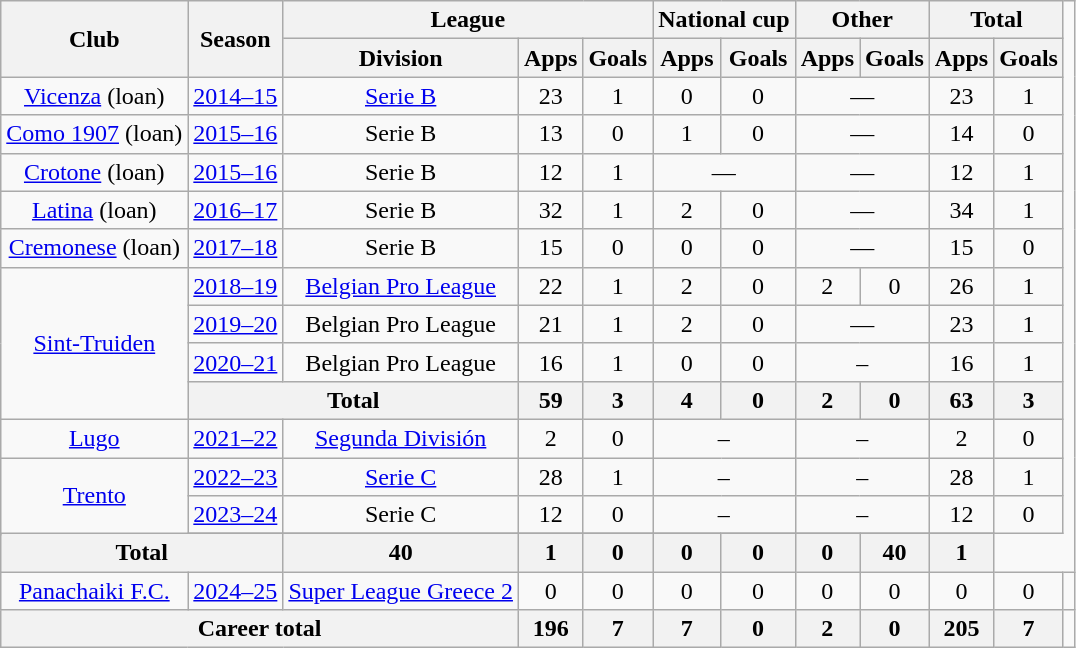<table class="wikitable" style="text-align:center">
<tr>
<th rowspan="2">Club</th>
<th rowspan="2">Season</th>
<th colspan="3">League</th>
<th colspan="2">National cup</th>
<th colspan="2">Other</th>
<th colspan="2">Total</th>
</tr>
<tr>
<th>Division</th>
<th>Apps</th>
<th>Goals</th>
<th>Apps</th>
<th>Goals</th>
<th>Apps</th>
<th>Goals</th>
<th>Apps</th>
<th>Goals</th>
</tr>
<tr>
<td><a href='#'>Vicenza</a> (loan)</td>
<td><a href='#'>2014–15</a></td>
<td><a href='#'>Serie B</a></td>
<td>23</td>
<td>1</td>
<td>0</td>
<td>0</td>
<td colspan="2">—</td>
<td>23</td>
<td>1</td>
</tr>
<tr>
<td><a href='#'>Como 1907</a> (loan)</td>
<td><a href='#'>2015–16</a></td>
<td>Serie B</td>
<td>13</td>
<td>0</td>
<td>1</td>
<td>0</td>
<td colspan="2">—</td>
<td>14</td>
<td>0</td>
</tr>
<tr>
<td><a href='#'>Crotone</a> (loan)</td>
<td><a href='#'>2015–16</a></td>
<td>Serie B</td>
<td>12</td>
<td>1</td>
<td colspan="2">—</td>
<td colspan="2">—</td>
<td>12</td>
<td>1</td>
</tr>
<tr>
<td><a href='#'>Latina</a> (loan)</td>
<td><a href='#'>2016–17</a></td>
<td>Serie B</td>
<td>32</td>
<td>1</td>
<td>2</td>
<td>0</td>
<td colspan="2">—</td>
<td>34</td>
<td>1</td>
</tr>
<tr>
<td><a href='#'>Cremonese</a> (loan)</td>
<td><a href='#'>2017–18</a></td>
<td>Serie B</td>
<td>15</td>
<td>0</td>
<td>0</td>
<td>0</td>
<td colspan="2">—</td>
<td>15</td>
<td>0</td>
</tr>
<tr>
<td rowspan="4"><a href='#'>Sint-Truiden</a></td>
<td><a href='#'>2018–19</a></td>
<td><a href='#'>Belgian Pro League</a></td>
<td>22</td>
<td>1</td>
<td>2</td>
<td>0</td>
<td>2</td>
<td>0</td>
<td>26</td>
<td>1</td>
</tr>
<tr>
<td><a href='#'>2019–20</a></td>
<td>Belgian Pro League</td>
<td>21</td>
<td>1</td>
<td>2</td>
<td>0</td>
<td colspan="2">—</td>
<td>23</td>
<td>1</td>
</tr>
<tr>
<td><a href='#'>2020–21</a></td>
<td>Belgian Pro League</td>
<td>16</td>
<td>1</td>
<td>0</td>
<td>0</td>
<td colspan="2">–</td>
<td>16</td>
<td>1</td>
</tr>
<tr>
<th colspan="2">Total</th>
<th>59</th>
<th>3</th>
<th>4</th>
<th>0</th>
<th>2</th>
<th>0</th>
<th>63</th>
<th>3</th>
</tr>
<tr>
<td><a href='#'>Lugo</a></td>
<td><a href='#'>2021–22</a></td>
<td><a href='#'>Segunda División</a></td>
<td>2</td>
<td>0</td>
<td colspan="2">–</td>
<td colspan="2">–</td>
<td>2</td>
<td>0</td>
</tr>
<tr>
<td rowspan="3"><a href='#'>Trento</a></td>
<td><a href='#'>2022–23</a></td>
<td><a href='#'>Serie C</a></td>
<td>28</td>
<td>1</td>
<td colspan="2">–</td>
<td colspan="2">–</td>
<td>28</td>
<td>1</td>
</tr>
<tr>
<td><a href='#'>2023–24</a></td>
<td>Serie C</td>
<td>12</td>
<td>0</td>
<td colspan="2">–</td>
<td colspan="2">–</td>
<td>12</td>
<td>0</td>
</tr>
<tr>
</tr>
<tr>
<th colspan="2">Total</th>
<th>40</th>
<th>1</th>
<th>0</th>
<th>0</th>
<th>0</th>
<th>0</th>
<th>40</th>
<th>1</th>
</tr>
<tr>
<td><a href='#'>Panachaiki F.C.</a></td>
<td><a href='#'>2024–25</a></td>
<td><a href='#'>Super League Greece 2</a></td>
<td>0</td>
<td>0</td>
<td>0</td>
<td>0</td>
<td>0</td>
<td>0</td>
<td>0</td>
<td>0</td>
<td></td>
</tr>
<tr>
<th colspan="3">Career total</th>
<th>196</th>
<th>7</th>
<th>7</th>
<th>0</th>
<th>2</th>
<th>0</th>
<th>205</th>
<th>7</th>
</tr>
</table>
